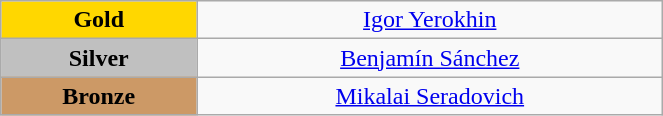<table class="wikitable" style="text-align:center; " width="35%">
<tr>
<td bgcolor="gold"><strong>Gold</strong></td>
<td><a href='#'>Igor Yerokhin</a><br>  <small><em></em></small></td>
</tr>
<tr>
<td bgcolor="silver"><strong>Silver</strong></td>
<td><a href='#'>Benjamín Sánchez</a><br>  <small><em></em></small></td>
</tr>
<tr>
<td bgcolor="CC9966"><strong>Bronze</strong></td>
<td><a href='#'>Mikalai Seradovich</a><br>  <small><em></em></small></td>
</tr>
</table>
